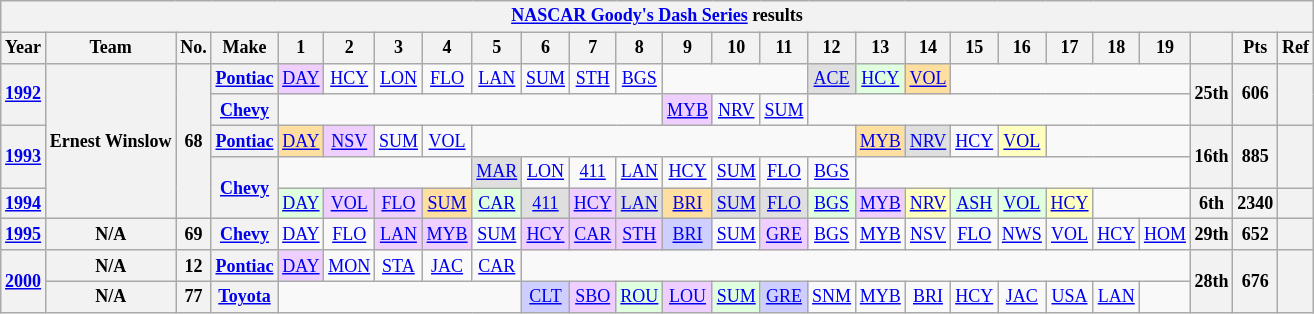<table class="wikitable" style="text-align:center; font-size:75%">
<tr>
<th colspan=32><a href='#'>NASCAR Goody's Dash Series</a> results</th>
</tr>
<tr>
<th>Year</th>
<th>Team</th>
<th>No.</th>
<th>Make</th>
<th>1</th>
<th>2</th>
<th>3</th>
<th>4</th>
<th>5</th>
<th>6</th>
<th>7</th>
<th>8</th>
<th>9</th>
<th>10</th>
<th>11</th>
<th>12</th>
<th>13</th>
<th>14</th>
<th>15</th>
<th>16</th>
<th>17</th>
<th>18</th>
<th>19</th>
<th></th>
<th>Pts</th>
<th>Ref</th>
</tr>
<tr>
<th rowspan=2><a href='#'>1992</a></th>
<th rowspan=5>Ernest Winslow</th>
<th rowspan=5>68</th>
<th><a href='#'>Pontiac</a></th>
<td style="background:#EFCFFF;"><a href='#'>DAY</a><br></td>
<td><a href='#'>HCY</a></td>
<td><a href='#'>LON</a></td>
<td><a href='#'>FLO</a></td>
<td><a href='#'>LAN</a></td>
<td><a href='#'>SUM</a></td>
<td><a href='#'>STH</a></td>
<td><a href='#'>BGS</a></td>
<td colspan=3></td>
<td style="background:#DFDFDF;"><a href='#'>ACE</a><br></td>
<td style="background:#DFFFDF;"><a href='#'>HCY</a><br></td>
<td style="background:#FFDF9F;"><a href='#'>VOL</a><br></td>
<td colspan=5></td>
<th rowspan=2>25th</th>
<th rowspan=2>606</th>
<th rowspan=2></th>
</tr>
<tr>
<th><a href='#'>Chevy</a></th>
<td colspan=8></td>
<td style="background:#EFCFFF;"><a href='#'>MYB</a><br></td>
<td><a href='#'>NRV</a></td>
<td><a href='#'>SUM</a></td>
<td colspan=8></td>
</tr>
<tr>
<th rowspan=2><a href='#'>1993</a></th>
<th><a href='#'>Pontiac</a></th>
<td style="background:#FFDF9F;"><a href='#'>DAY</a><br></td>
<td style="background:#EFCFFF;"><a href='#'>NSV</a><br></td>
<td><a href='#'>SUM</a></td>
<td><a href='#'>VOL</a></td>
<td colspan=8></td>
<td style="background:#FFDF9F;"><a href='#'>MYB</a><br></td>
<td style="background:#DFDFDF;"><a href='#'>NRV</a><br></td>
<td><a href='#'>HCY</a></td>
<td style="background:#FFFFBF;"><a href='#'>VOL</a><br></td>
<td colspan=3></td>
<th rowspan=2>16th</th>
<th rowspan=2>885</th>
<th rowspan=2></th>
</tr>
<tr>
<th rowspan=2><a href='#'>Chevy</a></th>
<td colspan=4></td>
<td style="background:#DFDFDF;"><a href='#'>MAR</a><br></td>
<td><a href='#'>LON</a></td>
<td><a href='#'>411</a></td>
<td><a href='#'>LAN</a></td>
<td><a href='#'>HCY</a></td>
<td><a href='#'>SUM</a></td>
<td><a href='#'>FLO</a></td>
<td><a href='#'>BGS</a></td>
<td colspan=7></td>
</tr>
<tr>
<th><a href='#'>1994</a></th>
<td style="background:#DFFFDF;"><a href='#'>DAY</a><br></td>
<td style="background:#EFCFFF;"><a href='#'>VOL</a><br></td>
<td style="background:#EFCFFF;"><a href='#'>FLO</a><br></td>
<td style="background:#FFDF9F;"><a href='#'>SUM</a><br></td>
<td style="background:#DFFFDF;"><a href='#'>CAR</a><br></td>
<td style="background:#DFDFDF;"><a href='#'>411</a><br></td>
<td style="background:#EFCFFF;"><a href='#'>HCY</a><br></td>
<td style="background:#DFDFDF;"><a href='#'>LAN</a><br></td>
<td style="background:#FFDF9F;"><a href='#'>BRI</a><br></td>
<td style="background:#DFDFDF;"><a href='#'>SUM</a><br></td>
<td style="background:#DFDFDF;"><a href='#'>FLO</a><br></td>
<td style="background:#DFFFDF;"><a href='#'>BGS</a><br></td>
<td style="background:#EFCFFF;"><a href='#'>MYB</a><br></td>
<td style="background:#FFFFBF;"><a href='#'>NRV</a><br></td>
<td style="background:#DFFFDF;"><a href='#'>ASH</a><br></td>
<td style="background:#DFFFDF;"><a href='#'>VOL</a><br></td>
<td style="background:#FFFFBF;"><a href='#'>HCY</a><br></td>
<td colspan=2></td>
<th>6th</th>
<th>2340</th>
<th></th>
</tr>
<tr>
<th><a href='#'>1995</a></th>
<th>N/A</th>
<th>69</th>
<th><a href='#'>Chevy</a></th>
<td><a href='#'>DAY</a></td>
<td><a href='#'>FLO</a></td>
<td style="background:#EFCFFF;"><a href='#'>LAN</a><br></td>
<td style="background:#EFCFFF;"><a href='#'>MYB</a><br></td>
<td><a href='#'>SUM</a></td>
<td style="background:#EFCFFF;"><a href='#'>HCY</a><br></td>
<td style="background:#EFCFFF;"><a href='#'>CAR</a><br></td>
<td style="background:#EFCFFF;"><a href='#'>STH</a><br></td>
<td style="background:#CFCFFF;"><a href='#'>BRI</a><br></td>
<td><a href='#'>SUM</a></td>
<td style="background:#EFCFFF;"><a href='#'>GRE</a><br></td>
<td><a href='#'>BGS</a></td>
<td><a href='#'>MYB</a></td>
<td><a href='#'>NSV</a></td>
<td><a href='#'>FLO</a></td>
<td><a href='#'>NWS</a></td>
<td><a href='#'>VOL</a></td>
<td><a href='#'>HCY</a></td>
<td><a href='#'>HOM</a></td>
<th>29th</th>
<th>652</th>
<th></th>
</tr>
<tr>
<th rowspan=2><a href='#'>2000</a></th>
<th>N/A</th>
<th>12</th>
<th><a href='#'>Pontiac</a></th>
<td style="background:#EFCFFF;"><a href='#'>DAY</a><br></td>
<td><a href='#'>MON</a></td>
<td><a href='#'>STA</a></td>
<td><a href='#'>JAC</a></td>
<td><a href='#'>CAR</a></td>
<td colspan=14></td>
<th rowspan=2>28th</th>
<th rowspan=2>676</th>
<th rowspan=2></th>
</tr>
<tr>
<th>N/A</th>
<th>77</th>
<th><a href='#'>Toyota</a></th>
<td colspan=5></td>
<td style="background:#CFCFFF;"><a href='#'>CLT</a><br></td>
<td style="background:#EFCFFF;"><a href='#'>SBO</a><br></td>
<td style="background:#DFFFDF;"><a href='#'>ROU</a><br></td>
<td style="background:#EFCFFF;"><a href='#'>LOU</a><br></td>
<td style="background:#DFFFDF;"><a href='#'>SUM</a><br></td>
<td style="background:#CFCFFF;"><a href='#'>GRE</a><br></td>
<td><a href='#'>SNM</a></td>
<td><a href='#'>MYB</a></td>
<td><a href='#'>BRI</a></td>
<td><a href='#'>HCY</a></td>
<td><a href='#'>JAC</a></td>
<td><a href='#'>USA</a></td>
<td><a href='#'>LAN</a></td>
<td></td>
</tr>
</table>
